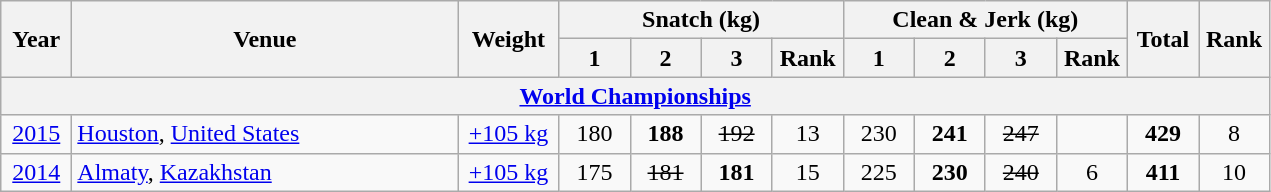<table class = "wikitable" style="text-align:center;">
<tr>
<th rowspan=2 width=40>Year</th>
<th rowspan=2 width=250>Venue</th>
<th rowspan=2 width=60>Weight</th>
<th colspan=4>Snatch (kg)</th>
<th colspan=4>Clean & Jerk (kg)</th>
<th rowspan=2 width=40>Total</th>
<th rowspan=2 width=40>Rank</th>
</tr>
<tr>
<th width=40>1</th>
<th width=40>2</th>
<th width=40>3</th>
<th width=40>Rank</th>
<th width=40>1</th>
<th width=40>2</th>
<th width=40>3</th>
<th width=40>Rank</th>
</tr>
<tr>
<th colspan=13><a href='#'>World Championships</a></th>
</tr>
<tr>
<td><a href='#'>2015</a></td>
<td align=left> <a href='#'>Houston</a>, <a href='#'>United States</a></td>
<td><a href='#'>+105 kg</a></td>
<td>180</td>
<td><strong>188</strong></td>
<td><s>192</s></td>
<td>13</td>
<td>230</td>
<td><strong>241</strong></td>
<td><s>247</s></td>
<td></td>
<td><strong>429</strong></td>
<td>8</td>
</tr>
<tr>
<td><a href='#'>2014</a></td>
<td align=left> <a href='#'>Almaty</a>, <a href='#'>Kazakhstan</a></td>
<td><a href='#'>+105 kg</a></td>
<td>175</td>
<td><s>181</s></td>
<td><strong>181</strong></td>
<td>15</td>
<td>225</td>
<td><strong>230</strong></td>
<td><s>240</s></td>
<td>6</td>
<td><strong>411</strong></td>
<td>10</td>
</tr>
</table>
